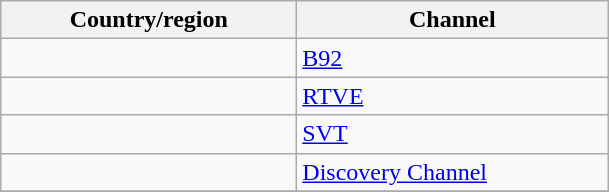<table class=wikitable>
<tr>
<th width=190>Country/region</th>
<th width=200>Channel</th>
</tr>
<tr>
<td></td>
<td><a href='#'>B92</a></td>
</tr>
<tr>
<td></td>
<td><a href='#'>RTVE</a></td>
</tr>
<tr>
<td></td>
<td><a href='#'>SVT</a></td>
</tr>
<tr>
<td></td>
<td><a href='#'>Discovery Channel</a></td>
</tr>
<tr>
</tr>
</table>
